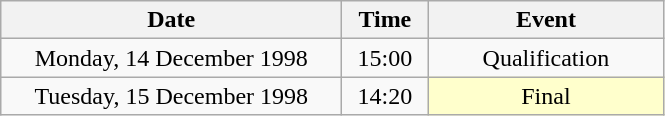<table class = "wikitable" style="text-align:center;">
<tr>
<th width=220>Date</th>
<th width=50>Time</th>
<th width=150>Event</th>
</tr>
<tr>
<td>Monday, 14 December 1998</td>
<td>15:00</td>
<td>Qualification</td>
</tr>
<tr>
<td>Tuesday, 15 December 1998</td>
<td>14:20</td>
<td bgcolor=ffffcc>Final</td>
</tr>
</table>
